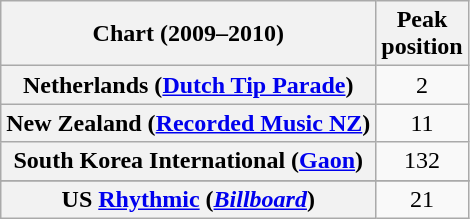<table class="wikitable sortable plainrowheaders" style="text-align:center">
<tr>
<th scope="col">Chart (2009–2010)</th>
<th scope="col">Peak<br>position</th>
</tr>
<tr>
<th scope="row">Netherlands (<a href='#'>Dutch Tip Parade</a>)</th>
<td>2</td>
</tr>
<tr>
<th scope="row">New Zealand (<a href='#'>Recorded Music NZ</a>)</th>
<td>11</td>
</tr>
<tr>
<th scope="row">South Korea International (<a href='#'>Gaon</a>)</th>
<td>132</td>
</tr>
<tr>
</tr>
<tr>
</tr>
<tr>
</tr>
<tr>
</tr>
<tr>
</tr>
<tr>
<th scope="row">US <a href='#'>Rhythmic</a> (<em><a href='#'>Billboard</a></em>)</th>
<td>21</td>
</tr>
</table>
